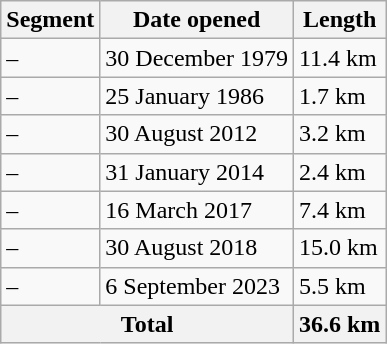<table class="wikitable">
<tr>
<th>Segment</th>
<th>Date opened</th>
<th>Length</th>
</tr>
<tr>
<td>–</td>
<td>30 December 1979</td>
<td>11.4 km</td>
</tr>
<tr>
<td>–</td>
<td>25 January 1986</td>
<td>1.7 km</td>
</tr>
<tr>
<td>–</td>
<td>30 August 2012</td>
<td>3.2 km</td>
</tr>
<tr>
<td>–</td>
<td>31 January 2014</td>
<td>2.4 km</td>
</tr>
<tr>
<td>–</td>
<td>16 March 2017</td>
<td>7.4 km</td>
</tr>
<tr>
<td>–</td>
<td>30 August 2018</td>
<td>15.0 km</td>
</tr>
<tr>
<td>–</td>
<td>6 September 2023</td>
<td>5.5 km</td>
</tr>
<tr>
<th colspan="2">Total</th>
<th>36.6 km</th>
</tr>
</table>
